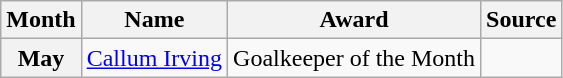<table class="wikitable">
<tr>
<th>Month</th>
<th>Name</th>
<th>Award</th>
<th>Source</th>
</tr>
<tr>
<th scope="row" style="text-align:center">May</th>
<td><a href='#'>Callum Irving</a></td>
<td>Goalkeeper of the Month</td>
<td></td>
</tr>
</table>
